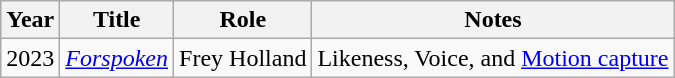<table class="wikitable sortable" background: #f9f9f9;>
<tr>
<th>Year</th>
<th>Title</th>
<th>Role</th>
<th>Notes</th>
</tr>
<tr>
<td>2023</td>
<td><em><a href='#'>Forspoken</a></em></td>
<td>Frey Holland</td>
<td>Likeness, Voice, and <a href='#'>Motion capture</a></td>
</tr>
</table>
